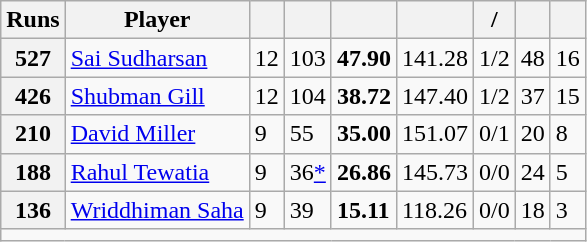<table class="wikitable">
<tr>
<th>Runs</th>
<th>Player</th>
<th></th>
<th></th>
<th></th>
<th></th>
<th>/</th>
<th></th>
<th></th>
</tr>
<tr>
<th>527</th>
<td> <a href='#'>Sai Sudharsan</a></td>
<td>12</td>
<td>103</td>
<td><strong>47.90</strong></td>
<td>141.28</td>
<td>1/2</td>
<td>48</td>
<td>16</td>
</tr>
<tr>
<th>426</th>
<td> <a href='#'>Shubman Gill</a></td>
<td>12</td>
<td>104</td>
<td><strong>38.72</strong></td>
<td>147.40</td>
<td>1/2</td>
<td>37</td>
<td>15</td>
</tr>
<tr>
<th>210</th>
<td> <a href='#'>David Miller</a></td>
<td>9</td>
<td>55</td>
<td><strong>35.00</strong></td>
<td>151.07</td>
<td>0/1</td>
<td>20</td>
<td>8</td>
</tr>
<tr>
<th>188</th>
<td> <a href='#'>Rahul Tewatia</a></td>
<td>9</td>
<td>36<a href='#'>*</a></td>
<td><strong>26.86</strong></td>
<td>145.73</td>
<td>0/0</td>
<td>24</td>
<td>5</td>
</tr>
<tr>
<th>136</th>
<td> <a href='#'>Wriddhiman Saha</a></td>
<td>9</td>
<td>39</td>
<td><strong>15.11</strong></td>
<td>118.26</td>
<td>0/0</td>
<td>18</td>
<td>3</td>
</tr>
<tr>
<td colspan="9"><small></small></td>
</tr>
</table>
